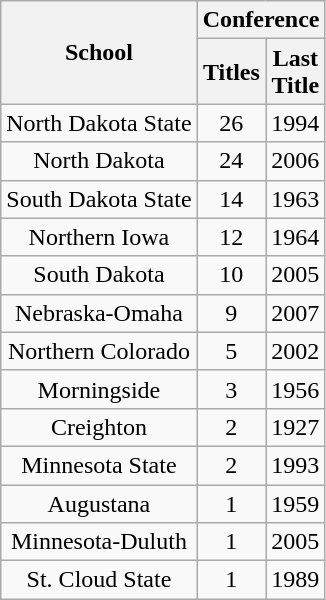<table class="wikitable" style="text-align:center">
<tr>
<th rowspan=2>School</th>
<th colspan=2>Conference</th>
</tr>
<tr>
<th>Titles</th>
<th>Last<br>Title</th>
</tr>
<tr>
<td>North Dakota State</td>
<td>26</td>
<td>1994</td>
</tr>
<tr>
<td>North Dakota</td>
<td>24</td>
<td>2006</td>
</tr>
<tr>
<td>South Dakota State</td>
<td>14</td>
<td>1963</td>
</tr>
<tr>
<td>Northern Iowa</td>
<td>12</td>
<td>1964</td>
</tr>
<tr>
<td>South Dakota</td>
<td>10</td>
<td>2005</td>
</tr>
<tr>
<td>Nebraska-Omaha</td>
<td>9</td>
<td>2007</td>
</tr>
<tr>
<td>Northern Colorado</td>
<td>5</td>
<td>2002</td>
</tr>
<tr>
<td>Morningside</td>
<td>3</td>
<td>1956</td>
</tr>
<tr>
<td>Creighton</td>
<td>2</td>
<td>1927</td>
</tr>
<tr>
<td>Minnesota State</td>
<td>2</td>
<td>1993</td>
</tr>
<tr>
<td>Augustana</td>
<td>1</td>
<td>1959</td>
</tr>
<tr>
<td>Minnesota-Duluth</td>
<td>1</td>
<td>2005</td>
</tr>
<tr>
<td>St. Cloud State</td>
<td>1</td>
<td>1989</td>
</tr>
</table>
